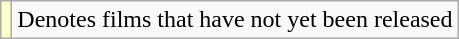<table class="wikitable sortable">
<tr>
<td style="background:#ffc;"></td>
<td>Denotes films that have not yet been released</td>
</tr>
</table>
